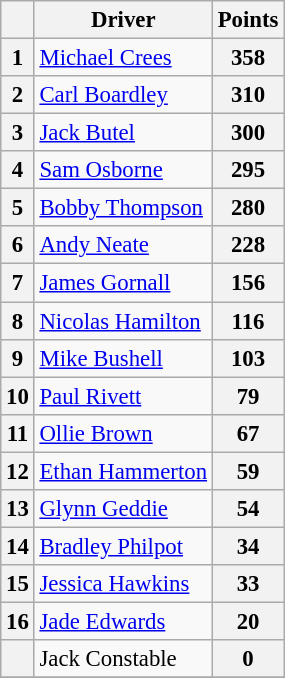<table class="wikitable" style="font-size:95%">
<tr>
<th></th>
<th>Driver</th>
<th>Points</th>
</tr>
<tr>
<th align="center">1</th>
<td><a href='#'>Michael Crees</a></td>
<th align="left">358</th>
</tr>
<tr>
<th align="center">2</th>
<td><a href='#'>Carl Boardley</a></td>
<th align="left">310</th>
</tr>
<tr>
<th align="center">3</th>
<td><a href='#'>Jack Butel</a></td>
<th align="left">300</th>
</tr>
<tr>
<th align="center">4</th>
<td><a href='#'>Sam Osborne</a></td>
<th align="left">295</th>
</tr>
<tr>
<th align="center">5</th>
<td><a href='#'>Bobby Thompson</a></td>
<th align="left">280</th>
</tr>
<tr>
<th align="center">6</th>
<td><a href='#'>Andy Neate</a></td>
<th align="left">228</th>
</tr>
<tr>
<th align="center">7</th>
<td><a href='#'>James Gornall</a></td>
<th align="left">156</th>
</tr>
<tr>
<th align="center">8</th>
<td><a href='#'>Nicolas Hamilton</a></td>
<th align="left">116</th>
</tr>
<tr>
<th align="center">9</th>
<td><a href='#'>Mike Bushell</a></td>
<th align="left">103</th>
</tr>
<tr>
<th align="center">10</th>
<td><a href='#'>Paul Rivett</a></td>
<th align="left">79</th>
</tr>
<tr>
<th align="center">11</th>
<td><a href='#'>Ollie Brown</a></td>
<th align="left">67</th>
</tr>
<tr>
<th align="center">12</th>
<td nowrap><a href='#'>Ethan Hammerton</a></td>
<th align="left">59</th>
</tr>
<tr>
<th align="center">13</th>
<td><a href='#'>Glynn Geddie</a></td>
<th align="left">54</th>
</tr>
<tr>
<th align="center">14</th>
<td><a href='#'>Bradley Philpot</a></td>
<th align="left">34</th>
</tr>
<tr>
<th align="center">15</th>
<td><a href='#'>Jessica Hawkins</a></td>
<th align="left">33</th>
</tr>
<tr>
<th align="center">16</th>
<td><a href='#'>Jade Edwards</a></td>
<th align="left">20</th>
</tr>
<tr>
<th align="center"></th>
<td>Jack Constable</td>
<th align="left">0</th>
</tr>
<tr>
</tr>
</table>
